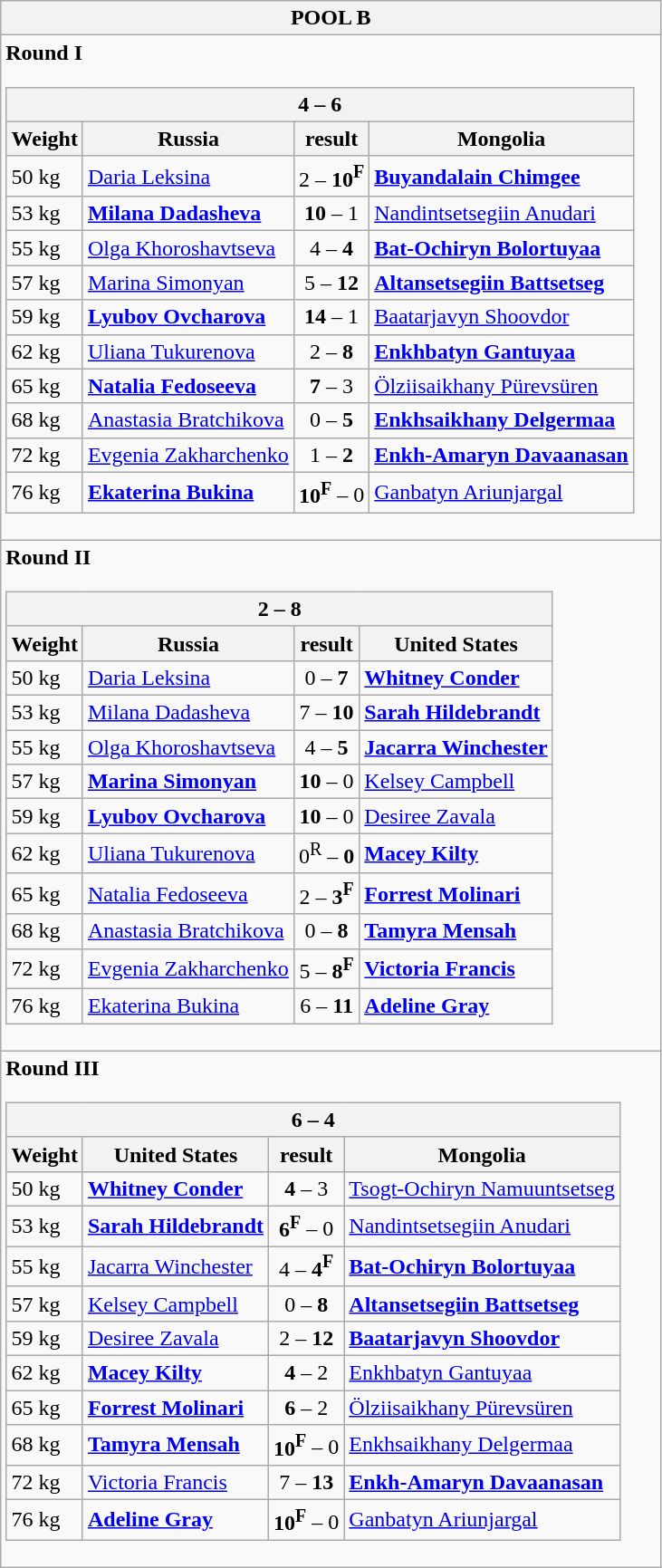<table class="wikitable outercollapse">
<tr>
<th>POOL B</th>
</tr>
<tr>
<td><strong>Round I</strong><br><table class="wikitable collapsible innercollapse">
<tr>
<th colspan=4> 4 – 6 </th>
</tr>
<tr>
<th>Weight</th>
<th>Russia</th>
<th>result</th>
<th>Mongolia</th>
</tr>
<tr>
<td>50 kg</td>
<td><a href='#'>Daria Leksina</a></td>
<td align=center>2 – <strong>10<sup>F</sup></strong></td>
<td><strong><a href='#'>Buyandalain Chimgee</a></strong></td>
</tr>
<tr>
<td>53 kg</td>
<td><strong><a href='#'>Milana Dadasheva</a></strong></td>
<td align=center><strong>10</strong> – 1</td>
<td><a href='#'>Nandintsetsegiin Anudari</a></td>
</tr>
<tr>
<td>55 kg</td>
<td><a href='#'>Olga Khoroshavtseva</a></td>
<td align=center>4 – <strong>4</strong></td>
<td><strong><a href='#'>Bat-Ochiryn Bolortuyaa</a></strong></td>
</tr>
<tr>
<td>57 kg</td>
<td><a href='#'>Marina Simonyan</a></td>
<td align=center>5 – <strong>12</strong></td>
<td><strong><a href='#'>Altansetsegiin Battsetseg</a></strong></td>
</tr>
<tr>
<td>59 kg</td>
<td><strong><a href='#'>Lyubov Ovcharova</a></strong></td>
<td align=center><strong>14</strong> – 1</td>
<td><a href='#'>Baatarjavyn Shoovdor</a></td>
</tr>
<tr>
<td>62 kg</td>
<td><a href='#'>Uliana Tukurenova</a></td>
<td align=center>2 – <strong>8</strong></td>
<td><strong><a href='#'>Enkhbatyn Gantuyaa</a></strong></td>
</tr>
<tr>
<td>65 kg</td>
<td><strong><a href='#'>Natalia Fedoseeva</a></strong></td>
<td align=center><strong>7</strong> – 3</td>
<td><a href='#'>Ölziisaikhany Pürevsüren</a></td>
</tr>
<tr>
<td>68 kg</td>
<td><a href='#'>Anastasia Bratchikova</a></td>
<td align=center>0 – <strong>5</strong></td>
<td><strong><a href='#'>Enkhsaikhany Delgermaa</a></strong></td>
</tr>
<tr>
<td>72 kg</td>
<td><a href='#'>Evgenia Zakharchenko</a></td>
<td align=center>1 – <strong>2</strong></td>
<td><strong><a href='#'>Enkh-Amaryn Davaanasan</a></strong></td>
</tr>
<tr>
<td>76 kg</td>
<td><strong><a href='#'>Ekaterina Bukina</a></strong></td>
<td align=center><strong>10<sup>F</sup></strong> – 0</td>
<td><a href='#'>Ganbatyn Ariunjargal</a></td>
</tr>
</table>
</td>
</tr>
<tr>
<td><strong>Round II</strong><br><table class="wikitable collapsible innercollapse">
<tr>
<th colspan=4> 2 – 8 </th>
</tr>
<tr>
<th>Weight</th>
<th>Russia</th>
<th>result</th>
<th>United States</th>
</tr>
<tr>
<td>50 kg</td>
<td><a href='#'>Daria Leksina</a></td>
<td align=center>0 – <strong>7</strong></td>
<td><strong><a href='#'>Whitney Conder</a></strong></td>
</tr>
<tr>
<td>53 kg</td>
<td><a href='#'>Milana Dadasheva</a></td>
<td align=center>7 – <strong>10</strong></td>
<td><strong><a href='#'>Sarah Hildebrandt</a></strong></td>
</tr>
<tr>
<td>55 kg</td>
<td><a href='#'>Olga Khoroshavtseva</a></td>
<td align=center>4 – <strong>5</strong></td>
<td><strong><a href='#'>Jacarra Winchester</a></strong></td>
</tr>
<tr>
<td>57 kg</td>
<td><strong><a href='#'>Marina Simonyan</a></strong></td>
<td align=center><strong>10</strong> – 0</td>
<td><a href='#'>Kelsey Campbell</a></td>
</tr>
<tr>
<td>59 kg</td>
<td><strong><a href='#'>Lyubov Ovcharova</a></strong></td>
<td align=center><strong>10</strong> – 0</td>
<td><a href='#'>Desiree Zavala</a></td>
</tr>
<tr>
<td>62 kg</td>
<td><a href='#'>Uliana Tukurenova</a></td>
<td align=center>0<sup>R</sup> – <strong>0</strong></td>
<td><strong><a href='#'>Macey Kilty</a></strong></td>
</tr>
<tr>
<td>65 kg</td>
<td><a href='#'>Natalia Fedoseeva</a></td>
<td align=center>2 – <strong>3<sup>F</sup></strong></td>
<td><strong><a href='#'>Forrest Molinari</a></strong></td>
</tr>
<tr>
<td>68 kg</td>
<td><a href='#'>Anastasia Bratchikova</a></td>
<td align=center>0 – <strong>8</strong></td>
<td><strong><a href='#'>Tamyra Mensah</a></strong></td>
</tr>
<tr>
<td>72 kg</td>
<td><a href='#'>Evgenia Zakharchenko</a></td>
<td align=center>5 – <strong>8<sup>F</sup></strong></td>
<td><strong><a href='#'>Victoria Francis</a></strong></td>
</tr>
<tr>
<td>76 kg</td>
<td><a href='#'>Ekaterina Bukina</a></td>
<td align=center>6 – <strong>11</strong></td>
<td><strong><a href='#'>Adeline Gray</a></strong></td>
</tr>
</table>
</td>
</tr>
<tr>
<td><strong>Round III</strong><br><table class="wikitable collapsible innercollapse">
<tr>
<th colspan=4> 6 – 4 </th>
</tr>
<tr>
<th>Weight</th>
<th>United States</th>
<th>result</th>
<th>Mongolia</th>
</tr>
<tr>
<td>50 kg</td>
<td><strong><a href='#'>Whitney Conder</a></strong></td>
<td align=center><strong>4</strong> – 3</td>
<td><a href='#'>Tsogt-Ochiryn Namuuntsetseg</a></td>
</tr>
<tr>
<td>53 kg</td>
<td><strong><a href='#'>Sarah Hildebrandt</a></strong></td>
<td align=center><strong>6<sup>F</sup></strong> – 0</td>
<td><a href='#'>Nandintsetsegiin Anudari</a></td>
</tr>
<tr>
<td>55 kg</td>
<td><a href='#'>Jacarra Winchester</a></td>
<td align=center>4 – <strong>4<sup>F</sup></strong></td>
<td><strong><a href='#'>Bat-Ochiryn Bolortuyaa</a></strong></td>
</tr>
<tr>
<td>57 kg</td>
<td><a href='#'>Kelsey Campbell</a></td>
<td align=center>0 – <strong>8</strong></td>
<td><strong><a href='#'>Altansetsegiin Battsetseg</a></strong></td>
</tr>
<tr>
<td>59 kg</td>
<td><a href='#'>Desiree Zavala</a></td>
<td align=center>2 – <strong>12</strong></td>
<td><strong><a href='#'>Baatarjavyn Shoovdor</a></strong></td>
</tr>
<tr>
<td>62 kg</td>
<td><strong><a href='#'>Macey Kilty</a></strong></td>
<td align=center><strong>4</strong> – 2</td>
<td><a href='#'>Enkhbatyn Gantuyaa</a></td>
</tr>
<tr>
<td>65 kg</td>
<td><strong><a href='#'>Forrest Molinari</a></strong></td>
<td align=center><strong>6</strong> – 2</td>
<td><a href='#'>Ölziisaikhany Pürevsüren</a></td>
</tr>
<tr>
<td>68 kg</td>
<td><strong><a href='#'>Tamyra Mensah</a></strong></td>
<td align=center><strong>10<sup>F</sup></strong> – 0</td>
<td><a href='#'>Enkhsaikhany Delgermaa</a></td>
</tr>
<tr>
<td>72 kg</td>
<td><a href='#'>Victoria Francis</a></td>
<td align=center>7 – <strong>13</strong></td>
<td><strong><a href='#'>Enkh-Amaryn Davaanasan</a></strong></td>
</tr>
<tr>
<td>76 kg</td>
<td><strong><a href='#'>Adeline Gray</a></strong></td>
<td align=center><strong>10<sup>F</sup></strong> – 0</td>
<td><a href='#'>Ganbatyn Ariunjargal</a></td>
</tr>
</table>
</td>
</tr>
</table>
